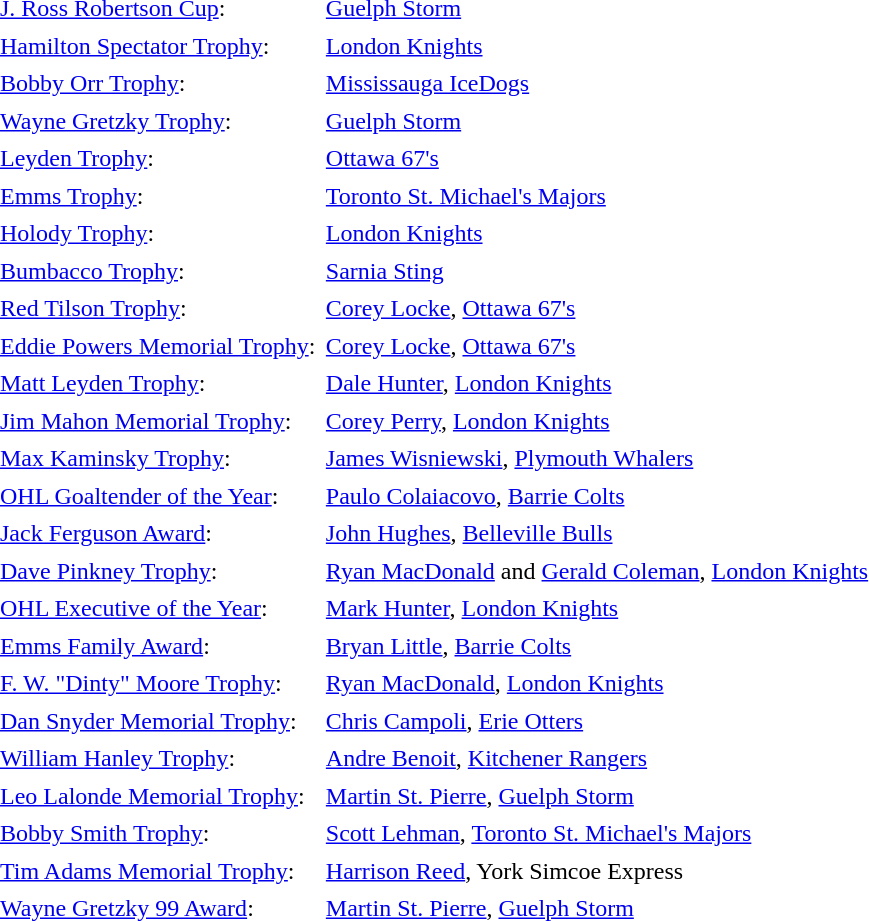<table cellpadding="3" cellspacing="1">
<tr>
<td><a href='#'>J. Ross Robertson Cup</a>:</td>
<td><a href='#'>Guelph Storm</a></td>
</tr>
<tr>
<td><a href='#'>Hamilton Spectator Trophy</a>:</td>
<td><a href='#'>London Knights</a></td>
</tr>
<tr>
<td><a href='#'>Bobby Orr Trophy</a>:</td>
<td><a href='#'>Mississauga IceDogs</a></td>
</tr>
<tr>
<td><a href='#'>Wayne Gretzky Trophy</a>:</td>
<td><a href='#'>Guelph Storm</a></td>
</tr>
<tr>
<td><a href='#'>Leyden Trophy</a>:</td>
<td><a href='#'>Ottawa 67's</a></td>
</tr>
<tr>
<td><a href='#'>Emms Trophy</a>:</td>
<td><a href='#'>Toronto St. Michael's Majors</a></td>
</tr>
<tr>
<td><a href='#'>Holody Trophy</a>:</td>
<td><a href='#'>London Knights</a></td>
</tr>
<tr>
<td><a href='#'>Bumbacco Trophy</a>:</td>
<td><a href='#'>Sarnia Sting</a></td>
</tr>
<tr>
<td><a href='#'>Red Tilson Trophy</a>:</td>
<td><a href='#'>Corey Locke</a>, <a href='#'>Ottawa 67's</a></td>
</tr>
<tr>
<td><a href='#'>Eddie Powers Memorial Trophy</a>:</td>
<td><a href='#'>Corey Locke</a>, <a href='#'>Ottawa 67's</a></td>
</tr>
<tr>
<td><a href='#'>Matt Leyden Trophy</a>:</td>
<td><a href='#'>Dale Hunter</a>, <a href='#'>London Knights</a></td>
</tr>
<tr>
<td><a href='#'>Jim Mahon Memorial Trophy</a>:</td>
<td><a href='#'>Corey Perry</a>, <a href='#'>London Knights</a></td>
</tr>
<tr>
<td><a href='#'>Max Kaminsky Trophy</a>:</td>
<td><a href='#'>James Wisniewski</a>, <a href='#'>Plymouth Whalers</a></td>
</tr>
<tr>
<td><a href='#'>OHL Goaltender of the Year</a>:</td>
<td><a href='#'>Paulo Colaiacovo</a>, <a href='#'>Barrie Colts</a></td>
</tr>
<tr>
<td><a href='#'>Jack Ferguson Award</a>:</td>
<td><a href='#'>John Hughes</a>, <a href='#'>Belleville Bulls</a></td>
</tr>
<tr>
<td><a href='#'>Dave Pinkney Trophy</a>:</td>
<td><a href='#'>Ryan MacDonald</a> and <a href='#'>Gerald Coleman</a>, <a href='#'>London Knights</a></td>
</tr>
<tr>
<td><a href='#'>OHL Executive of the Year</a>:</td>
<td><a href='#'>Mark Hunter</a>, <a href='#'>London Knights</a></td>
</tr>
<tr>
<td><a href='#'>Emms Family Award</a>:</td>
<td><a href='#'>Bryan Little</a>, <a href='#'>Barrie Colts</a></td>
</tr>
<tr>
<td><a href='#'>F. W. "Dinty" Moore Trophy</a>:</td>
<td><a href='#'>Ryan MacDonald</a>, <a href='#'>London Knights</a></td>
</tr>
<tr>
<td><a href='#'>Dan Snyder Memorial Trophy</a>:</td>
<td><a href='#'>Chris Campoli</a>, <a href='#'>Erie Otters</a></td>
</tr>
<tr>
<td><a href='#'>William Hanley Trophy</a>:</td>
<td><a href='#'>Andre Benoit</a>, <a href='#'>Kitchener Rangers</a></td>
</tr>
<tr>
<td><a href='#'>Leo Lalonde Memorial Trophy</a>:</td>
<td><a href='#'>Martin St. Pierre</a>, <a href='#'>Guelph Storm</a></td>
</tr>
<tr>
<td><a href='#'>Bobby Smith Trophy</a>:</td>
<td><a href='#'>Scott Lehman</a>, <a href='#'>Toronto St. Michael's Majors</a></td>
</tr>
<tr>
<td><a href='#'>Tim Adams Memorial Trophy</a>:</td>
<td><a href='#'>Harrison Reed</a>, York Simcoe Express</td>
</tr>
<tr>
<td><a href='#'>Wayne Gretzky 99 Award</a>:</td>
<td><a href='#'>Martin St. Pierre</a>, <a href='#'>Guelph Storm</a></td>
</tr>
</table>
